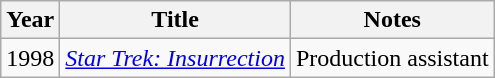<table class="wikitable sortable">
<tr>
<th>Year</th>
<th>Title</th>
<th class="unsortable">Notes</th>
</tr>
<tr>
<td>1998</td>
<td><em><a href='#'>Star Trek: Insurrection</a></em></td>
<td>Production assistant</td>
</tr>
</table>
